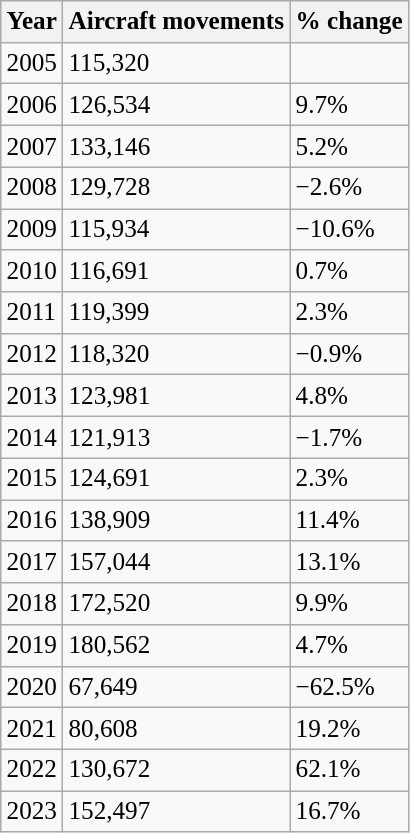<table class="wikitable" style="font-size: 105%">
<tr>
<th>Year</th>
<th>Aircraft movements</th>
<th>% change</th>
</tr>
<tr>
<td>2005</td>
<td>115,320</td>
<td></td>
</tr>
<tr>
<td>2006</td>
<td>126,534</td>
<td> 9.7%</td>
</tr>
<tr>
<td>2007</td>
<td>133,146</td>
<td> 5.2%</td>
</tr>
<tr>
<td>2008</td>
<td>129,728</td>
<td> −2.6%</td>
</tr>
<tr>
<td>2009</td>
<td>115,934</td>
<td> −10.6%</td>
</tr>
<tr>
<td>2010</td>
<td>116,691</td>
<td> 0.7%</td>
</tr>
<tr>
<td>2011</td>
<td>119,399</td>
<td> 2.3%</td>
</tr>
<tr>
<td>2012</td>
<td>118,320</td>
<td> −0.9%</td>
</tr>
<tr>
<td>2013</td>
<td>123,981</td>
<td> 4.8%</td>
</tr>
<tr>
<td>2014</td>
<td>121,913</td>
<td> −1.7%</td>
</tr>
<tr>
<td>2015</td>
<td>124,691</td>
<td> 2.3%</td>
</tr>
<tr>
<td>2016</td>
<td>138,909</td>
<td> 11.4%</td>
</tr>
<tr>
<td>2017</td>
<td>157,044</td>
<td> 13.1%</td>
</tr>
<tr>
<td>2018</td>
<td>172,520</td>
<td> 9.9%</td>
</tr>
<tr>
<td>2019</td>
<td>180,562</td>
<td> 4.7%</td>
</tr>
<tr>
<td>2020</td>
<td>67,649</td>
<td> −62.5%</td>
</tr>
<tr>
<td>2021</td>
<td>80,608</td>
<td> 19.2%</td>
</tr>
<tr>
<td>2022</td>
<td>130,672</td>
<td> 62.1%</td>
</tr>
<tr>
<td>2023</td>
<td>152,497</td>
<td> 16.7%</td>
</tr>
</table>
